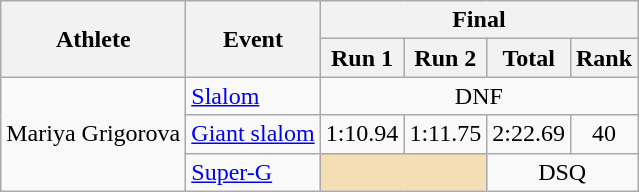<table class="wikitable">
<tr>
<th rowspan="2">Athlete</th>
<th rowspan="2">Event</th>
<th colspan="4">Final</th>
</tr>
<tr>
<th>Run 1</th>
<th>Run 2</th>
<th>Total</th>
<th>Rank</th>
</tr>
<tr>
<td rowspan=3>Mariya Grigorova</td>
<td><a href='#'>Slalom</a></td>
<td align="center" colspan=4>DNF</td>
</tr>
<tr>
<td><a href='#'>Giant slalom</a></td>
<td align="center">1:10.94</td>
<td align="center">1:11.75</td>
<td align="center">2:22.69</td>
<td align="center">40</td>
</tr>
<tr>
<td><a href='#'>Super-G</a></td>
<td colspan=2 bgcolor="wheat"></td>
<td align="center" colspan=2>DSQ</td>
</tr>
</table>
